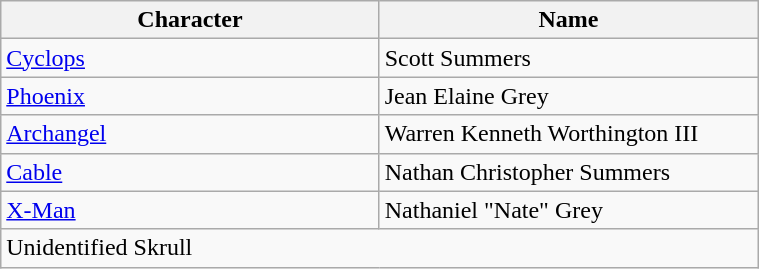<table class="wikitable sortable " style="width:40%;">
<tr>
<th style="width:20%;">Character</th>
<th style="width:20%;">Name</th>
</tr>
<tr>
<td><a href='#'>Cyclops</a></td>
<td>Scott Summers</td>
</tr>
<tr>
<td><a href='#'>Phoenix</a></td>
<td>Jean Elaine Grey</td>
</tr>
<tr>
<td><a href='#'>Archangel</a></td>
<td>Warren Kenneth Worthington III</td>
</tr>
<tr>
<td><a href='#'>Cable</a></td>
<td>Nathan Christopher Summers</td>
</tr>
<tr>
<td><a href='#'>X-Man</a></td>
<td>Nathaniel "Nate" Grey</td>
</tr>
<tr>
<td colspan=2>Unidentified Skrull</td>
</tr>
</table>
